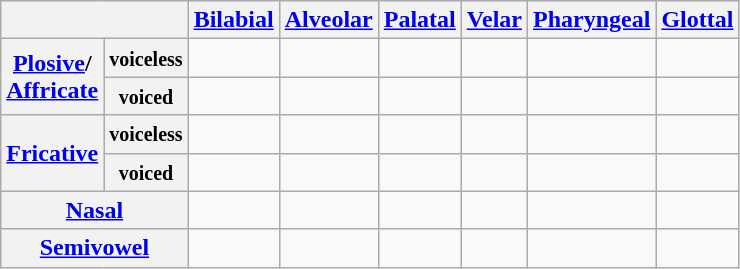<table class="wikitable" style="text-align:center;">
<tr>
<th colspan="2"></th>
<th><a href='#'>Bilabial</a></th>
<th><a href='#'>Alveolar</a></th>
<th><a href='#'>Palatal</a></th>
<th><a href='#'>Velar</a></th>
<th><a href='#'>Pharyngeal</a></th>
<th><a href='#'>Glottal</a></th>
</tr>
<tr>
<th rowspan="2"><a href='#'>Plosive</a>/<br><a href='#'>Affricate</a></th>
<th><small>voiceless</small></th>
<td> </td>
<td> </td>
<td> </td>
<td> </td>
<td></td>
<td></td>
</tr>
<tr>
<th><small>voiced</small></th>
<td> </td>
<td> </td>
<td> </td>
<td> </td>
<td></td>
<td></td>
</tr>
<tr>
<th rowspan="2"><a href='#'>Fricative</a></th>
<th><small>voiceless</small></th>
<td></td>
<td> </td>
<td> </td>
<td></td>
<td> </td>
<td> </td>
</tr>
<tr>
<th><small>voiced</small></th>
<td></td>
<td> </td>
<td> </td>
<td></td>
<td> </td>
<td></td>
</tr>
<tr>
<th colspan="2"><a href='#'>Nasal</a></th>
<td> </td>
<td> </td>
<td></td>
<td></td>
<td></td>
<td></td>
</tr>
<tr>
<th colspan="2"><a href='#'>Semivowel</a></th>
<td> </td>
<td></td>
<td> </td>
<td></td>
<td></td>
<td></td>
</tr>
</table>
